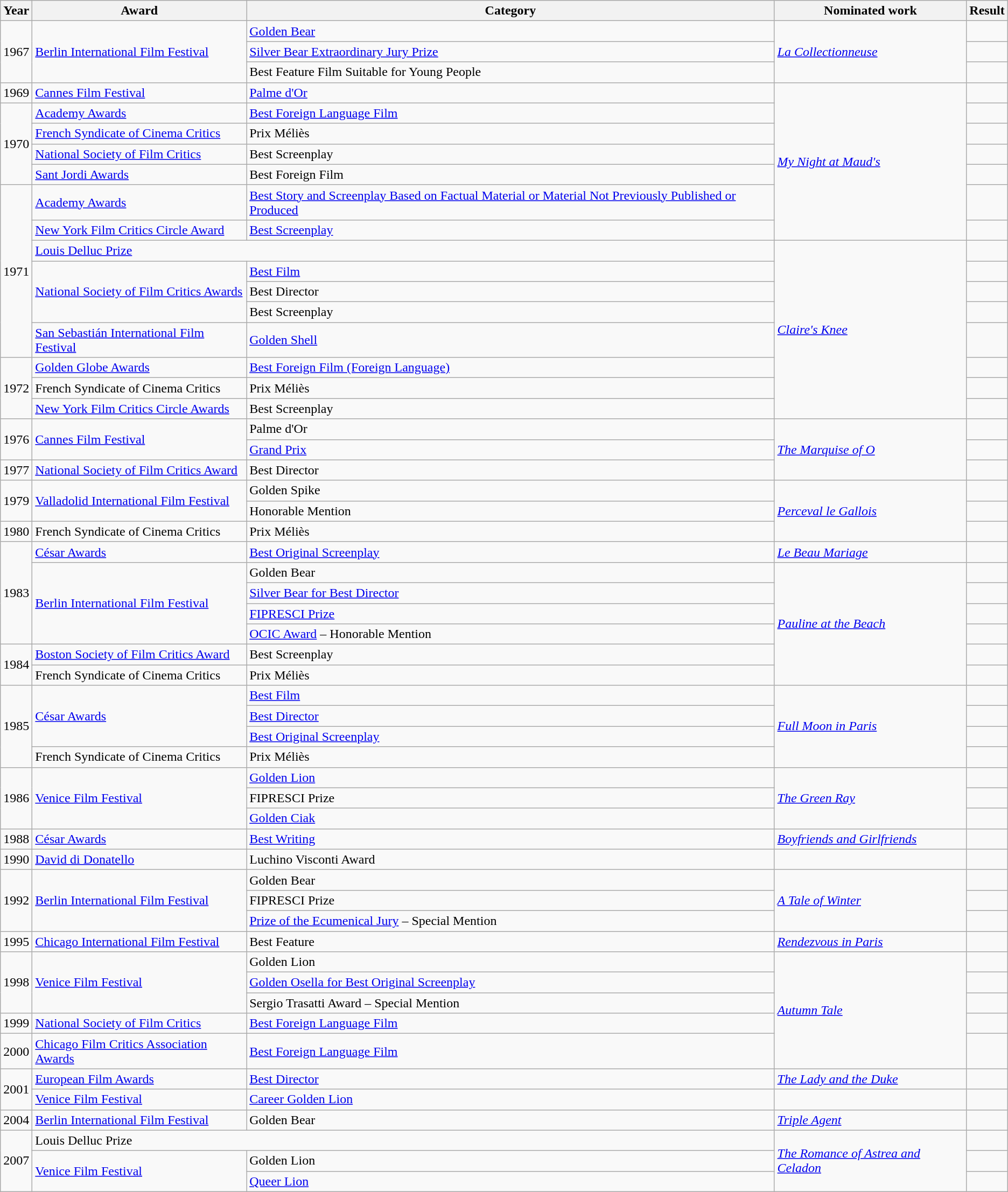<table class="wikitable">
<tr>
<th scope="col">Year</th>
<th scope="col">Award</th>
<th scope="col">Category</th>
<th scope="col">Nominated work</th>
<th scope="col">Result</th>
</tr>
<tr>
<td rowspan="3">1967</td>
<td rowspan="3"><a href='#'>Berlin International Film Festival</a></td>
<td><a href='#'>Golden Bear</a></td>
<td rowspan="3"><em><a href='#'>La Collectionneuse</a></em></td>
<td></td>
</tr>
<tr>
<td><a href='#'>Silver Bear Extraordinary Jury Prize</a></td>
<td></td>
</tr>
<tr>
<td>Best Feature Film Suitable for Young People</td>
<td></td>
</tr>
<tr>
<td>1969</td>
<td><a href='#'>Cannes Film Festival</a></td>
<td><a href='#'>Palme d'Or</a></td>
<td rowspan="7"><em><a href='#'>My Night at Maud's</a></em></td>
<td></td>
</tr>
<tr>
<td rowspan="4">1970</td>
<td><a href='#'>Academy Awards</a></td>
<td><a href='#'>Best Foreign Language Film</a></td>
<td></td>
</tr>
<tr>
<td><a href='#'>French Syndicate of Cinema Critics</a></td>
<td>Prix Méliès</td>
<td></td>
</tr>
<tr>
<td><a href='#'>National Society of Film Critics</a></td>
<td>Best Screenplay</td>
<td></td>
</tr>
<tr>
<td><a href='#'>Sant Jordi Awards</a></td>
<td>Best Foreign Film</td>
<td></td>
</tr>
<tr>
<td rowspan="7">1971</td>
<td><a href='#'>Academy Awards</a></td>
<td><a href='#'>Best Story and Screenplay Based on Factual Material or Material Not Previously Published or Produced</a></td>
<td></td>
</tr>
<tr>
<td><a href='#'>New York Film Critics Circle Award</a></td>
<td><a href='#'>Best Screenplay</a></td>
<td></td>
</tr>
<tr>
<td colspan="2"><a href='#'>Louis Delluc Prize</a></td>
<td rowspan="8"><em><a href='#'>Claire's Knee</a></em></td>
<td></td>
</tr>
<tr>
<td rowspan="3"><a href='#'>National Society of Film Critics Awards</a></td>
<td><a href='#'>Best Film</a></td>
<td></td>
</tr>
<tr>
<td>Best Director</td>
<td></td>
</tr>
<tr>
<td>Best Screenplay</td>
<td></td>
</tr>
<tr>
<td><a href='#'>San Sebastián International Film Festival</a></td>
<td><a href='#'>Golden Shell</a></td>
<td></td>
</tr>
<tr>
<td rowspan="3">1972</td>
<td><a href='#'>Golden Globe Awards</a></td>
<td><a href='#'>Best Foreign Film (Foreign Language)</a></td>
<td></td>
</tr>
<tr>
<td>French Syndicate of Cinema Critics</td>
<td>Prix Méliès</td>
<td></td>
</tr>
<tr>
<td><a href='#'>New York Film Critics Circle Awards</a></td>
<td>Best Screenplay</td>
<td></td>
</tr>
<tr>
<td rowspan="2">1976</td>
<td rowspan="2"><a href='#'>Cannes Film Festival</a></td>
<td>Palme d'Or</td>
<td rowspan="3"><em><a href='#'>The Marquise of O</a></em></td>
<td></td>
</tr>
<tr>
<td><a href='#'>Grand Prix</a></td>
<td></td>
</tr>
<tr>
<td>1977</td>
<td><a href='#'>National Society of Film Critics Award</a></td>
<td>Best Director</td>
<td></td>
</tr>
<tr>
<td rowspan="2">1979</td>
<td rowspan="2"><a href='#'>Valladolid International Film Festival</a></td>
<td>Golden Spike</td>
<td rowspan="3"><em><a href='#'>Perceval le Gallois</a></em></td>
<td></td>
</tr>
<tr>
<td>Honorable Mention</td>
<td></td>
</tr>
<tr>
<td>1980</td>
<td>French Syndicate of Cinema Critics</td>
<td>Prix Méliès</td>
<td></td>
</tr>
<tr>
<td rowspan="5">1983</td>
<td><a href='#'>César Awards</a></td>
<td><a href='#'>Best Original Screenplay</a></td>
<td><em><a href='#'>Le Beau Mariage</a></em></td>
<td></td>
</tr>
<tr>
<td rowspan="4"><a href='#'>Berlin International Film Festival</a></td>
<td>Golden Bear</td>
<td rowspan="6"><em><a href='#'>Pauline at the Beach</a></em></td>
<td></td>
</tr>
<tr>
<td><a href='#'>Silver Bear for Best Director</a></td>
<td></td>
</tr>
<tr>
<td><a href='#'>FIPRESCI Prize</a></td>
<td></td>
</tr>
<tr>
<td><a href='#'>OCIC Award</a> – Honorable Mention</td>
<td></td>
</tr>
<tr>
<td rowspan="2">1984</td>
<td><a href='#'>Boston Society of Film Critics Award</a></td>
<td>Best Screenplay</td>
<td></td>
</tr>
<tr>
<td>French Syndicate of Cinema Critics</td>
<td>Prix Méliès</td>
<td></td>
</tr>
<tr>
<td rowspan="4">1985</td>
<td rowspan="3"><a href='#'>César Awards</a></td>
<td><a href='#'>Best Film</a></td>
<td rowspan="4"><em><a href='#'>Full Moon in Paris</a></em></td>
<td></td>
</tr>
<tr>
<td><a href='#'>Best Director</a></td>
<td></td>
</tr>
<tr>
<td><a href='#'>Best Original Screenplay</a></td>
<td></td>
</tr>
<tr>
<td>French Syndicate of Cinema Critics</td>
<td>Prix Méliès</td>
<td></td>
</tr>
<tr>
<td rowspan="3">1986</td>
<td rowspan="3"><a href='#'>Venice Film Festival</a></td>
<td><a href='#'>Golden Lion</a></td>
<td rowspan="3"><em><a href='#'>The Green Ray</a></em></td>
<td></td>
</tr>
<tr>
<td>FIPRESCI Prize</td>
<td></td>
</tr>
<tr>
<td><a href='#'>Golden Ciak</a></td>
<td></td>
</tr>
<tr>
<td>1988</td>
<td><a href='#'>César Awards</a></td>
<td><a href='#'>Best Writing</a></td>
<td><em><a href='#'>Boyfriends and Girlfriends</a></em></td>
<td></td>
</tr>
<tr>
<td>1990</td>
<td><a href='#'>David di Donatello</a></td>
<td>Luchino Visconti Award</td>
<td></td>
<td></td>
</tr>
<tr>
<td rowspan="3">1992</td>
<td rowspan="3"><a href='#'>Berlin International Film Festival</a></td>
<td>Golden Bear</td>
<td rowspan="3"><em><a href='#'>A Tale of Winter</a></em></td>
<td></td>
</tr>
<tr>
<td>FIPRESCI Prize</td>
<td></td>
</tr>
<tr>
<td><a href='#'>Prize of the Ecumenical Jury</a> – Special Mention</td>
<td></td>
</tr>
<tr>
<td>1995</td>
<td><a href='#'>Chicago International Film Festival</a></td>
<td>Best Feature</td>
<td><em><a href='#'>Rendezvous in Paris</a></em></td>
<td></td>
</tr>
<tr>
<td rowspan="3">1998</td>
<td rowspan="3"><a href='#'>Venice Film Festival</a></td>
<td>Golden Lion</td>
<td rowspan="5"><em><a href='#'>Autumn Tale</a></em></td>
<td></td>
</tr>
<tr>
<td><a href='#'>Golden Osella for Best Original Screenplay</a></td>
<td></td>
</tr>
<tr>
<td>Sergio Trasatti Award – Special Mention</td>
<td></td>
</tr>
<tr>
<td>1999</td>
<td><a href='#'>National Society of Film Critics</a></td>
<td><a href='#'>Best Foreign Language Film</a></td>
<td></td>
</tr>
<tr>
<td>2000</td>
<td><a href='#'>Chicago Film Critics Association Awards</a></td>
<td><a href='#'>Best Foreign Language Film</a></td>
<td></td>
</tr>
<tr>
<td rowspan="2">2001</td>
<td><a href='#'>European Film Awards</a></td>
<td><a href='#'>Best Director</a></td>
<td><em><a href='#'>The Lady and the Duke</a></em></td>
<td></td>
</tr>
<tr>
<td><a href='#'>Venice Film Festival</a></td>
<td><a href='#'>Career Golden Lion</a></td>
<td></td>
<td></td>
</tr>
<tr>
<td>2004</td>
<td><a href='#'>Berlin International Film Festival</a></td>
<td>Golden Bear</td>
<td><em><a href='#'>Triple Agent</a></em></td>
<td></td>
</tr>
<tr>
<td rowspan="3">2007</td>
<td colspan="2">Louis Delluc Prize</td>
<td rowspan="3"><em><a href='#'>The Romance of Astrea and Celadon</a></em></td>
<td></td>
</tr>
<tr>
<td rowspan="2"><a href='#'>Venice Film Festival</a></td>
<td>Golden Lion</td>
<td></td>
</tr>
<tr>
<td><a href='#'>Queer Lion</a></td>
<td></td>
</tr>
</table>
